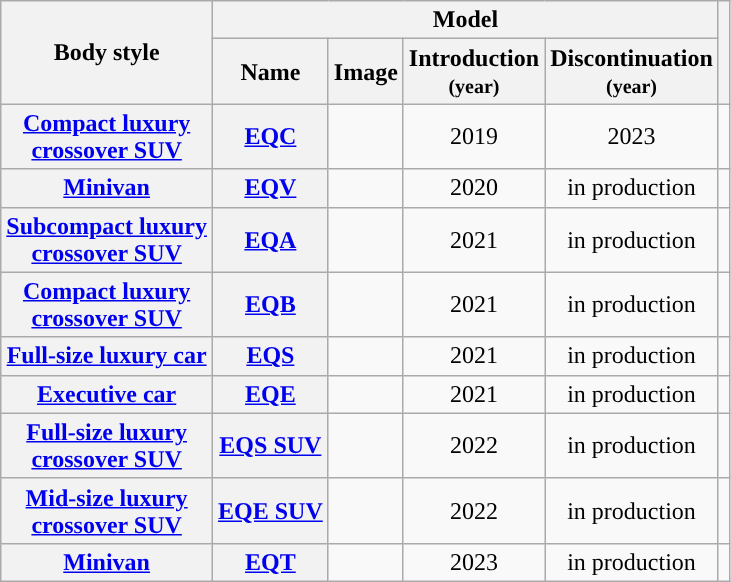<table class="wikitable sortable" style="text-align: center">
<tr>
<th scope="col" rowspan="2">Body style</th>
<th scope="colgroup" colspan="4">Model</th>
<th scope="col" rowspan="2" class="unsortable"></th>
</tr>
<tr>
<th scope="col">Name</th>
<th scope="col" class="unsortable">Image</th>
<th scope="col">Introduction<br><small>(year)</small></th>
<th scope="col">Discontinuation<br><small>(year)</small></th>
</tr>
<tr>
<th scope="row"><a href='#'>Compact luxury<br>crossover SUV</a></th>
<th scope="row"><a href='#'>EQC</a></th>
<td></td>
<td>2019</td>
<td>2023</td>
<td></td>
</tr>
<tr>
<th scope="row"><a href='#'>Minivan</a></th>
<th scope="row"><a href='#'>EQV</a></th>
<td></td>
<td>2020</td>
<td>in production</td>
<td></td>
</tr>
<tr>
<th scope="row"><a href='#'>Subcompact luxury<br>crossover SUV</a></th>
<th scope="row"><a href='#'>EQA</a></th>
<td></td>
<td>2021</td>
<td>in production</td>
<td></td>
</tr>
<tr>
<th scope="row"><a href='#'>Compact luxury<br>crossover SUV</a></th>
<th scope="row"><a href='#'>EQB</a></th>
<td></td>
<td>2021</td>
<td>in production</td>
<td></td>
</tr>
<tr>
<th scope="row"><a href='#'>Full-size luxury car</a></th>
<th scope="row"><a href='#'>EQS</a></th>
<td></td>
<td>2021</td>
<td>in production</td>
<td></td>
</tr>
<tr>
<th scope="row"><a href='#'>Executive car</a></th>
<th scope="row"><a href='#'>EQE</a></th>
<td></td>
<td>2021</td>
<td>in production</td>
<td></td>
</tr>
<tr>
<th scope="row"><a href='#'>Full-size luxury<br>crossover SUV</a></th>
<th scope="row"><a href='#'>EQS SUV</a></th>
<td></td>
<td>2022</td>
<td>in production</td>
<td></td>
</tr>
<tr>
<th scope="row"><a href='#'>Mid-size luxury<br>crossover SUV</a></th>
<th scope="row"><a href='#'>EQE SUV</a></th>
<td></td>
<td>2022</td>
<td>in production</td>
<td></td>
</tr>
<tr>
<th scope="row"><a href='#'>Minivan</a></th>
<th scope="row"><a href='#'>EQT</a></th>
<td></td>
<td>2023</td>
<td>in production</td>
<td></td>
</tr>
</table>
